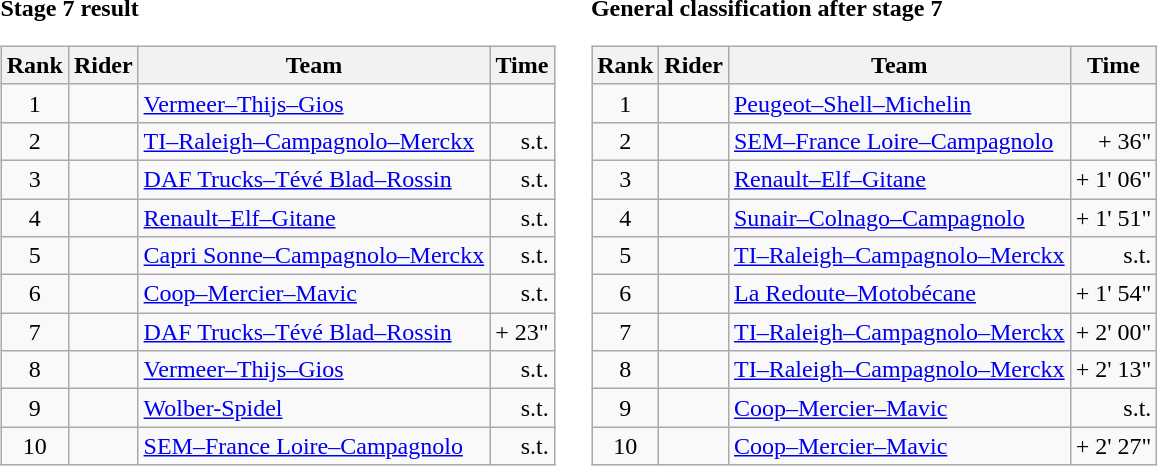<table>
<tr>
<td><strong>Stage 7 result</strong><br><table class="wikitable">
<tr>
<th scope="col">Rank</th>
<th scope="col">Rider</th>
<th scope="col">Team</th>
<th scope="col">Time</th>
</tr>
<tr>
<td style="text-align:center;">1</td>
<td></td>
<td><a href='#'>Vermeer–Thijs–Gios</a></td>
<td style="text-align:right;"></td>
</tr>
<tr>
<td style="text-align:center;">2</td>
<td></td>
<td><a href='#'>TI–Raleigh–Campagnolo–Merckx</a></td>
<td style="text-align:right;">s.t.</td>
</tr>
<tr>
<td style="text-align:center;">3</td>
<td></td>
<td><a href='#'>DAF Trucks–Tévé Blad–Rossin</a></td>
<td style="text-align:right;">s.t.</td>
</tr>
<tr>
<td style="text-align:center;">4</td>
<td></td>
<td><a href='#'>Renault–Elf–Gitane</a></td>
<td style="text-align:right;">s.t.</td>
</tr>
<tr>
<td style="text-align:center;">5</td>
<td></td>
<td><a href='#'>Capri Sonne–Campagnolo–Merckx</a></td>
<td style="text-align:right;">s.t.</td>
</tr>
<tr>
<td style="text-align:center;">6</td>
<td></td>
<td><a href='#'>Coop–Mercier–Mavic</a></td>
<td style="text-align:right;">s.t.</td>
</tr>
<tr>
<td style="text-align:center;">7</td>
<td></td>
<td><a href='#'>DAF Trucks–Tévé Blad–Rossin</a></td>
<td style="text-align:right;">+ 23"</td>
</tr>
<tr>
<td style="text-align:center;">8</td>
<td></td>
<td><a href='#'>Vermeer–Thijs–Gios</a></td>
<td style="text-align:right;">s.t.</td>
</tr>
<tr>
<td style="text-align:center;">9</td>
<td></td>
<td><a href='#'>Wolber-Spidel</a></td>
<td style="text-align:right;">s.t.</td>
</tr>
<tr>
<td style="text-align:center;">10</td>
<td></td>
<td><a href='#'>SEM–France Loire–Campagnolo</a></td>
<td style="text-align:right;">s.t.</td>
</tr>
</table>
</td>
<td></td>
<td><strong>General classification after stage 7</strong><br><table class="wikitable">
<tr>
<th scope="col">Rank</th>
<th scope="col">Rider</th>
<th scope="col">Team</th>
<th scope="col">Time</th>
</tr>
<tr>
<td style="text-align:center;">1</td>
<td> </td>
<td><a href='#'>Peugeot–Shell–Michelin</a></td>
<td style="text-align:right;"></td>
</tr>
<tr>
<td style="text-align:center;">2</td>
<td></td>
<td><a href='#'>SEM–France Loire–Campagnolo</a></td>
<td style="text-align:right;">+ 36"</td>
</tr>
<tr>
<td style="text-align:center;">3</td>
<td></td>
<td><a href='#'>Renault–Elf–Gitane</a></td>
<td style="text-align:right;">+ 1' 06"</td>
</tr>
<tr>
<td style="text-align:center;">4</td>
<td></td>
<td><a href='#'>Sunair–Colnago–Campagnolo</a></td>
<td style="text-align:right;">+ 1' 51"</td>
</tr>
<tr>
<td style="text-align:center;">5</td>
<td></td>
<td><a href='#'>TI–Raleigh–Campagnolo–Merckx</a></td>
<td style="text-align:right;">s.t.</td>
</tr>
<tr>
<td style="text-align:center;">6</td>
<td></td>
<td><a href='#'>La Redoute–Motobécane</a></td>
<td style="text-align:right;">+ 1' 54"</td>
</tr>
<tr>
<td style="text-align:center;">7</td>
<td></td>
<td><a href='#'>TI–Raleigh–Campagnolo–Merckx</a></td>
<td style="text-align:right;">+ 2' 00"</td>
</tr>
<tr>
<td style="text-align:center;">8</td>
<td></td>
<td><a href='#'>TI–Raleigh–Campagnolo–Merckx</a></td>
<td style="text-align:right;">+ 2' 13"</td>
</tr>
<tr>
<td style="text-align:center;">9</td>
<td></td>
<td><a href='#'>Coop–Mercier–Mavic</a></td>
<td style="text-align:right;">s.t.</td>
</tr>
<tr>
<td style="text-align:center;">10</td>
<td></td>
<td><a href='#'>Coop–Mercier–Mavic</a></td>
<td style="text-align:right;">+ 2' 27"</td>
</tr>
</table>
</td>
</tr>
</table>
